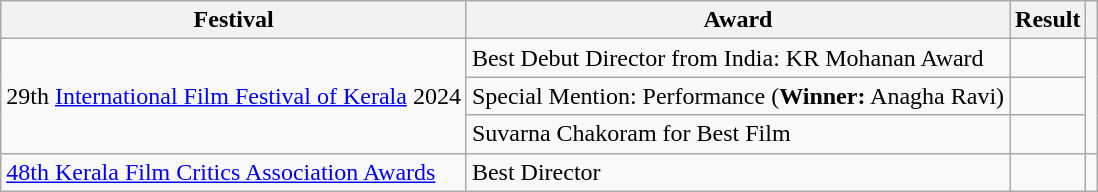<table class="wikitable sortable">
<tr>
<th>Festival</th>
<th>Award</th>
<th>Result</th>
<th></th>
</tr>
<tr>
<td rowspan="3">29th <a href='#'>International Film Festival of Kerala</a> 2024</td>
<td>Best Debut Director from India: KR Mohanan Award</td>
<td></td>
<td rowspan="3"></td>
</tr>
<tr>
<td>Special Mention: Performance (<strong>Winner:</strong> Anagha Ravi)</td>
<td></td>
</tr>
<tr>
<td>Suvarna Chakoram for Best Film</td>
<td></td>
</tr>
<tr>
<td><a href='#'>48th Kerala Film Critics Association Awards</a></td>
<td>Best Director</td>
<td></td>
<td></td>
</tr>
</table>
